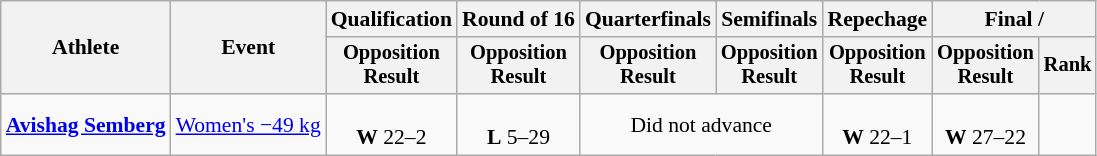<table class="wikitable" style="font-size:90%;">
<tr>
<th rowspan=2>Athlete</th>
<th rowspan=2>Event</th>
<th>Qualification</th>
<th>Round of 16</th>
<th>Quarterfinals</th>
<th>Semifinals</th>
<th>Repechage</th>
<th colspan=2>Final / </th>
</tr>
<tr style="font-size:95%">
<th>Opposition<br>Result</th>
<th>Opposition<br>Result</th>
<th>Opposition<br>Result</th>
<th>Opposition<br>Result</th>
<th>Opposition<br>Result</th>
<th>Opposition<br>Result</th>
<th>Rank</th>
</tr>
<tr align=center>
<td align=left><strong><a href='#'>Avishag Semberg</a></strong></td>
<td align=left><a href='#'>Women's −49 kg</a></td>
<td><br><strong>W</strong> 22–2 </td>
<td><br><strong>L</strong> 5–29 </td>
<td colspan=2>Did not advance</td>
<td><br><strong>W</strong> 22–1 </td>
<td><br><strong>W</strong> 27–22</td>
<td></td>
</tr>
</table>
